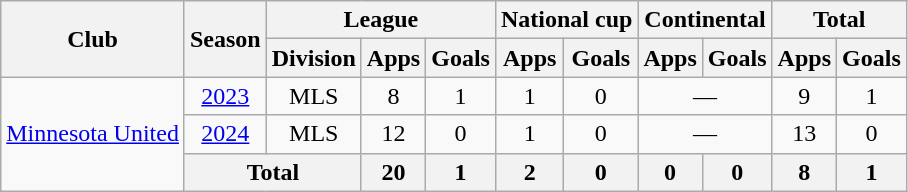<table class="wikitable" style="text-align:center">
<tr>
<th rowspan="2">Club</th>
<th rowspan="2">Season</th>
<th colspan="3">League</th>
<th colspan="2">National cup</th>
<th colspan="2">Continental</th>
<th colspan="2">Total</th>
</tr>
<tr>
<th>Division</th>
<th>Apps</th>
<th>Goals</th>
<th>Apps</th>
<th>Goals</th>
<th>Apps</th>
<th>Goals</th>
<th>Apps</th>
<th>Goals</th>
</tr>
<tr>
<td rowspan="3"><a href='#'>Minnesota United</a></td>
<td><a href='#'>2023</a></td>
<td>MLS</td>
<td>8</td>
<td>1</td>
<td>1</td>
<td>0</td>
<td colspan="2">—</td>
<td>9</td>
<td>1</td>
</tr>
<tr>
<td><a href='#'>2024</a></td>
<td>MLS</td>
<td>12</td>
<td>0</td>
<td>1</td>
<td>0</td>
<td colspan="2">—</td>
<td>13</td>
<td>0</td>
</tr>
<tr>
<th colspan="2">Total</th>
<th>20</th>
<th>1</th>
<th>2</th>
<th>0</th>
<th>0</th>
<th>0</th>
<th>8</th>
<th>1</th>
</tr>
</table>
